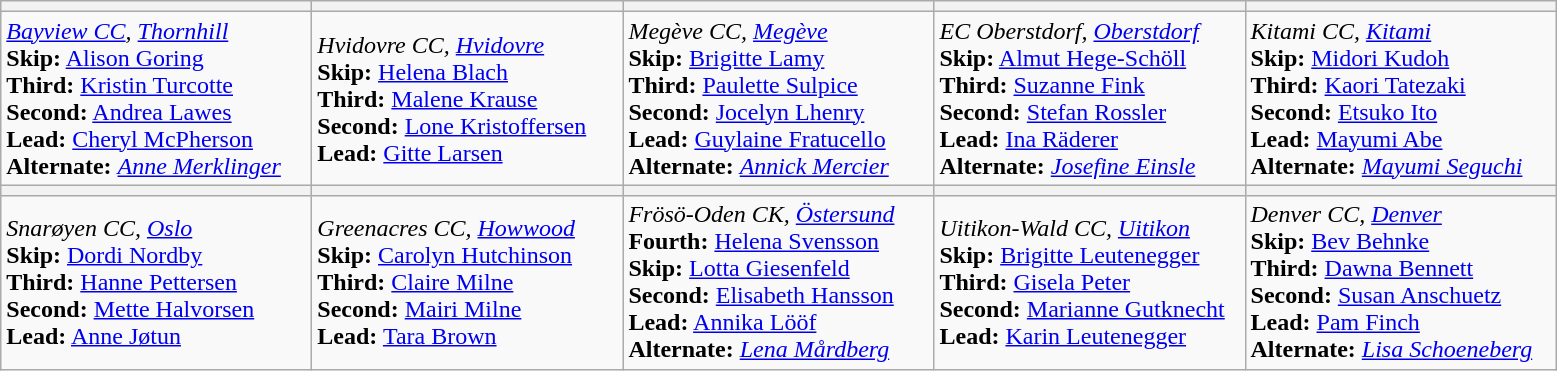<table class="wikitable">
<tr>
<th bgcolor="#efefef" width="200"></th>
<th bgcolor="#efefef" width="200"></th>
<th bgcolor="#efefef" width="200"></th>
<th bgcolor="#efefef" width="200"></th>
<th bgcolor="#efefef" width="200"></th>
</tr>
<tr>
<td><em><a href='#'>Bayview CC</a>, <a href='#'>Thornhill</a></em><br><strong>Skip:</strong>  <a href='#'>Alison Goring</a> <br>
<strong>Third:</strong>  <a href='#'>Kristin Turcotte</a> <br>
<strong>Second:</strong>  <a href='#'>Andrea Lawes</a> <br>
<strong>Lead:</strong>  <a href='#'>Cheryl McPherson</a> <br>
<strong>Alternate:</strong> <em><a href='#'>Anne Merklinger</a></em></td>
<td><em>Hvidovre CC, <a href='#'>Hvidovre</a></em><br><strong>Skip:</strong>  <a href='#'>Helena Blach</a> <br>
<strong>Third:</strong>  <a href='#'>Malene Krause</a> <br>
<strong>Second:</strong>  <a href='#'>Lone Kristoffersen</a> <br>
<strong>Lead:</strong>  <a href='#'>Gitte Larsen</a></td>
<td><em>Megève CC, <a href='#'>Megève</a></em><br><strong>Skip:</strong>  <a href='#'>Brigitte Lamy</a> <br>
<strong>Third:</strong>  <a href='#'>Paulette Sulpice</a> <br>
<strong>Second:</strong>  <a href='#'>Jocelyn Lhenry</a> <br>
<strong>Lead:</strong>  <a href='#'>Guylaine Fratucello</a> <br>
<strong>Alternate:</strong> <em><a href='#'>Annick Mercier</a></em></td>
<td><em>EC Oberstdorf, <a href='#'>Oberstdorf</a></em><br><strong>Skip:</strong>  <a href='#'>Almut Hege-Schöll</a> <br>
<strong>Third:</strong>  <a href='#'>Suzanne Fink</a> <br>
<strong>Second:</strong>  <a href='#'>Stefan Rossler</a> <br>
<strong>Lead:</strong>  <a href='#'>Ina Räderer</a> <br>
<strong>Alternate:</strong> <em><a href='#'>Josefine Einsle</a></em></td>
<td><em>Kitami CC, <a href='#'>Kitami</a></em><br><strong>Skip:</strong>  <a href='#'>Midori Kudoh</a> <br>
<strong>Third:</strong>  <a href='#'>Kaori Tatezaki</a> <br>
<strong>Second:</strong>  <a href='#'>Etsuko Ito</a> <br>
<strong>Lead:</strong>  <a href='#'>Mayumi Abe</a> <br>
<strong>Alternate:</strong> <em><a href='#'>Mayumi Seguchi</a></em></td>
</tr>
<tr>
<th bgcolor="#efefef" width="200"></th>
<th bgcolor="#efefef" width="200"></th>
<th bgcolor="#efefef" width="200"></th>
<th bgcolor="#efefef" width="200"></th>
<th bgcolor="#efefef" width="200"></th>
</tr>
<tr>
<td><em>Snarøyen CC, <a href='#'>Oslo</a></em><br><strong>Skip:</strong>  <a href='#'>Dordi Nordby</a> <br>
<strong>Third:</strong>  <a href='#'>Hanne Pettersen</a> <br>
<strong>Second:</strong>  <a href='#'>Mette Halvorsen</a> <br>
<strong>Lead:</strong> <a href='#'>Anne Jøtun</a></td>
<td><em>Greenacres CC, <a href='#'>Howwood</a></em><br><strong>Skip:</strong>  <a href='#'>Carolyn Hutchinson</a> <br>
<strong>Third:</strong>  <a href='#'>Claire Milne</a> <br>
<strong>Second:</strong>  <a href='#'>Mairi Milne</a> <br>
<strong>Lead:</strong>  <a href='#'>Tara Brown</a></td>
<td><em>Frösö-Oden CK, <a href='#'>Östersund</a></em><br><strong>Fourth:</strong>  <a href='#'>Helena Svensson</a> <br>
<strong>Skip:</strong>  <a href='#'>Lotta Giesenfeld</a> <br>
<strong>Second:</strong>  <a href='#'>Elisabeth Hansson</a> <br>
<strong>Lead:</strong>  <a href='#'>Annika Lööf</a> <br>
<strong>Alternate:</strong> <em><a href='#'>Lena Mårdberg</a></em></td>
<td><em>Uitikon-Wald CC, <a href='#'>Uitikon</a></em><br><strong>Skip:</strong>  <a href='#'>Brigitte Leutenegger</a> <br>
<strong>Third:</strong>  <a href='#'>Gisela Peter</a> <br>
<strong>Second:</strong>  <a href='#'>Marianne Gutknecht</a> <br>
<strong>Lead:</strong> <a href='#'>Karin Leutenegger</a></td>
<td><em>Denver CC, <a href='#'>Denver</a></em><br><strong>Skip:</strong>  <a href='#'>Bev Behnke</a> <br>
<strong>Third:</strong>  <a href='#'>Dawna Bennett</a> <br>
<strong>Second:</strong>  <a href='#'>Susan Anschuetz</a> <br>
<strong>Lead:</strong>  <a href='#'>Pam Finch</a> <br>
<strong>Alternate:</strong> <em><a href='#'>Lisa Schoeneberg</a></em></td>
</tr>
</table>
